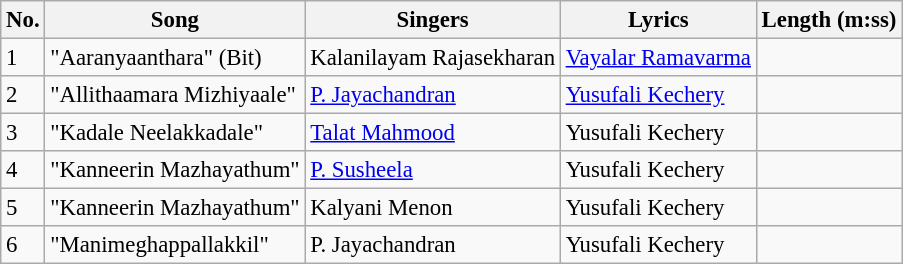<table class="wikitable" style="font-size:95%;">
<tr>
<th>No.</th>
<th>Song</th>
<th>Singers</th>
<th>Lyrics</th>
<th>Length (m:ss)</th>
</tr>
<tr>
<td>1</td>
<td>"Aaranyaanthara" (Bit)</td>
<td>Kalanilayam Rajasekharan</td>
<td><a href='#'>Vayalar Ramavarma</a></td>
<td></td>
</tr>
<tr>
<td>2</td>
<td>"Allithaamara Mizhiyaale"</td>
<td><a href='#'>P. Jayachandran</a></td>
<td><a href='#'>Yusufali Kechery</a></td>
<td></td>
</tr>
<tr>
<td>3</td>
<td>"Kadale Neelakkadale"</td>
<td><a href='#'>Talat Mahmood</a></td>
<td>Yusufali Kechery</td>
<td></td>
</tr>
<tr>
<td>4</td>
<td>"Kanneerin Mazhayathum"</td>
<td><a href='#'>P. Susheela</a></td>
<td>Yusufali Kechery</td>
<td></td>
</tr>
<tr>
<td>5</td>
<td>"Kanneerin Mazhayathum"</td>
<td>Kalyani Menon</td>
<td>Yusufali Kechery</td>
<td></td>
</tr>
<tr>
<td>6</td>
<td>"Manimeghappallakkil"</td>
<td>P. Jayachandran</td>
<td>Yusufali Kechery</td>
<td></td>
</tr>
</table>
